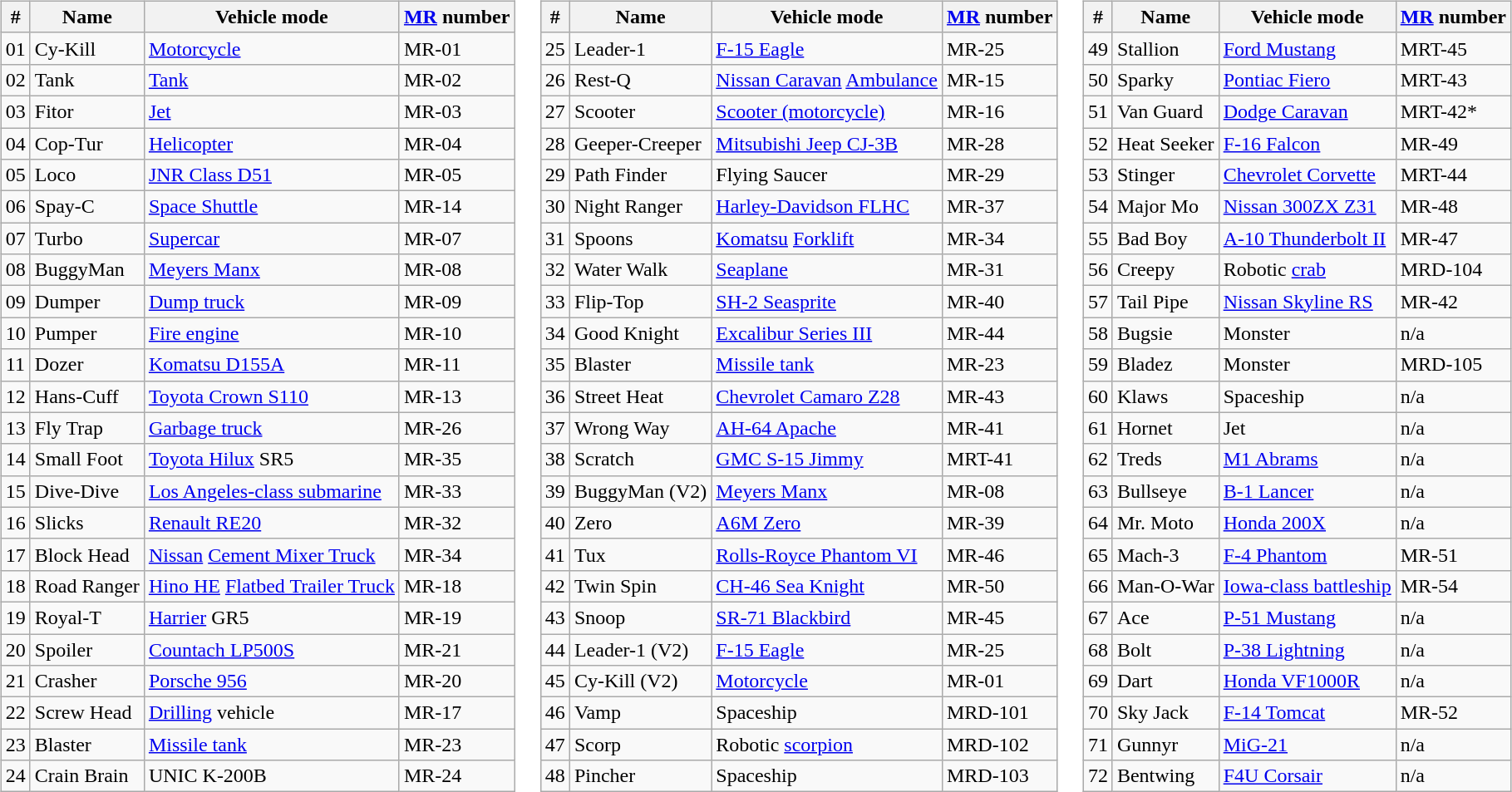<table>
<tr>
<td><br><table class="wikitable">
<tr>
<th>#</th>
<th>Name</th>
<th>Vehicle mode</th>
<th><a href='#'>MR</a> number</th>
</tr>
<tr>
<td>01</td>
<td>Cy-Kill</td>
<td><a href='#'>Motorcycle</a></td>
<td>MR-01</td>
</tr>
<tr>
<td>02</td>
<td>Tank</td>
<td><a href='#'>Tank</a></td>
<td>MR-02</td>
</tr>
<tr>
<td>03</td>
<td>Fitor</td>
<td><a href='#'>Jet</a></td>
<td>MR-03</td>
</tr>
<tr>
<td>04</td>
<td>Cop-Tur</td>
<td><a href='#'>Helicopter</a></td>
<td>MR-04</td>
</tr>
<tr>
<td>05</td>
<td>Loco</td>
<td><a href='#'>JNR Class D51</a></td>
<td>MR-05</td>
</tr>
<tr>
<td>06</td>
<td>Spay-C</td>
<td><a href='#'>Space Shuttle</a></td>
<td>MR-14</td>
</tr>
<tr>
<td>07</td>
<td>Turbo</td>
<td><a href='#'>Supercar</a></td>
<td>MR-07</td>
</tr>
<tr>
<td>08</td>
<td>BuggyMan</td>
<td><a href='#'>Meyers Manx</a></td>
<td>MR-08</td>
</tr>
<tr>
<td>09</td>
<td>Dumper</td>
<td><a href='#'>Dump truck</a></td>
<td>MR-09</td>
</tr>
<tr>
<td>10</td>
<td>Pumper</td>
<td><a href='#'>Fire engine</a></td>
<td>MR-10</td>
</tr>
<tr>
<td>11</td>
<td>Dozer</td>
<td><a href='#'>Komatsu D155A</a></td>
<td>MR-11</td>
</tr>
<tr>
<td>12</td>
<td>Hans-Cuff</td>
<td><a href='#'>Toyota Crown S110</a></td>
<td>MR-13</td>
</tr>
<tr>
<td>13</td>
<td>Fly Trap</td>
<td><a href='#'>Garbage truck</a></td>
<td>MR-26</td>
</tr>
<tr>
<td>14</td>
<td>Small Foot</td>
<td><a href='#'>Toyota Hilux</a> SR5</td>
<td>MR-35</td>
</tr>
<tr>
<td>15</td>
<td>Dive-Dive</td>
<td><a href='#'>Los Angeles-class submarine</a></td>
<td>MR-33</td>
</tr>
<tr>
<td>16</td>
<td>Slicks</td>
<td><a href='#'>Renault RE20</a></td>
<td>MR-32</td>
</tr>
<tr>
<td>17</td>
<td>Block Head</td>
<td><a href='#'>Nissan</a> <a href='#'>Cement Mixer Truck</a></td>
<td>MR-34</td>
</tr>
<tr>
<td>18</td>
<td>Road Ranger</td>
<td><a href='#'>Hino HE</a> <a href='#'>Flatbed Trailer Truck</a></td>
<td>MR-18</td>
</tr>
<tr>
<td>19</td>
<td>Royal-T</td>
<td><a href='#'>Harrier</a> GR5</td>
<td>MR-19</td>
</tr>
<tr>
<td>20</td>
<td>Spoiler</td>
<td><a href='#'>Countach LP500S</a></td>
<td>MR-21</td>
</tr>
<tr>
<td>21</td>
<td>Crasher</td>
<td><a href='#'>Porsche 956</a></td>
<td>MR-20</td>
</tr>
<tr>
<td>22</td>
<td>Screw Head</td>
<td><a href='#'>Drilling</a> vehicle</td>
<td>MR-17</td>
</tr>
<tr>
<td>23</td>
<td>Blaster</td>
<td><a href='#'>Missile tank</a></td>
<td>MR-23</td>
</tr>
<tr>
<td>24</td>
<td>Crain Brain</td>
<td>UNIC K-200B</td>
<td>MR-24</td>
</tr>
</table>
</td>
<td><br><table class="wikitable">
<tr>
<th>#</th>
<th>Name</th>
<th>Vehicle mode</th>
<th><a href='#'>MR</a> number</th>
</tr>
<tr>
<td>25</td>
<td>Leader-1</td>
<td><a href='#'>F-15 Eagle</a></td>
<td>MR-25</td>
</tr>
<tr>
<td>26</td>
<td>Rest-Q</td>
<td><a href='#'>Nissan Caravan</a> <a href='#'>Ambulance</a></td>
<td>MR-15</td>
</tr>
<tr>
<td>27</td>
<td>Scooter</td>
<td><a href='#'>Scooter (motorcycle)</a></td>
<td>MR-16</td>
</tr>
<tr>
<td>28</td>
<td>Geeper-Creeper</td>
<td><a href='#'>Mitsubishi Jeep CJ-3B</a></td>
<td>MR-28</td>
</tr>
<tr>
<td>29</td>
<td>Path Finder</td>
<td>Flying Saucer</td>
<td>MR-29</td>
</tr>
<tr>
<td>30</td>
<td>Night Ranger</td>
<td><a href='#'>Harley-Davidson FLHC</a></td>
<td>MR-37</td>
</tr>
<tr>
<td>31</td>
<td>Spoons</td>
<td><a href='#'>Komatsu</a> <a href='#'>Forklift</a></td>
<td>MR-34</td>
</tr>
<tr>
<td>32</td>
<td>Water Walk</td>
<td><a href='#'>Seaplane</a></td>
<td>MR-31</td>
</tr>
<tr>
<td>33</td>
<td>Flip-Top</td>
<td><a href='#'>SH-2 Seasprite</a></td>
<td>MR-40</td>
</tr>
<tr>
<td>34</td>
<td>Good Knight</td>
<td><a href='#'>Excalibur Series III</a></td>
<td>MR-44</td>
</tr>
<tr>
<td>35</td>
<td>Blaster</td>
<td><a href='#'>Missile tank</a></td>
<td>MR-23</td>
</tr>
<tr>
<td>36</td>
<td>Street Heat</td>
<td><a href='#'>Chevrolet Camaro Z28</a></td>
<td>MR-43</td>
</tr>
<tr>
<td>37</td>
<td>Wrong Way</td>
<td><a href='#'>AH-64 Apache</a></td>
<td>MR-41</td>
</tr>
<tr>
<td>38</td>
<td>Scratch</td>
<td><a href='#'>GMC S-15 Jimmy</a></td>
<td>MRT-41</td>
</tr>
<tr>
<td>39</td>
<td>BuggyMan (V2)</td>
<td><a href='#'>Meyers Manx</a></td>
<td>MR-08</td>
</tr>
<tr>
<td>40</td>
<td>Zero</td>
<td><a href='#'>A6M Zero</a></td>
<td>MR-39</td>
</tr>
<tr>
<td>41</td>
<td>Tux</td>
<td><a href='#'>Rolls-Royce Phantom VI</a></td>
<td>MR-46</td>
</tr>
<tr>
<td>42</td>
<td>Twin Spin</td>
<td><a href='#'>CH-46 Sea Knight</a></td>
<td>MR-50</td>
</tr>
<tr>
<td>43</td>
<td>Snoop</td>
<td><a href='#'>SR-71 Blackbird</a></td>
<td>MR-45</td>
</tr>
<tr>
<td>44</td>
<td>Leader-1 (V2)</td>
<td><a href='#'>F-15 Eagle</a></td>
<td>MR-25</td>
</tr>
<tr>
<td>45</td>
<td>Cy-Kill (V2)</td>
<td><a href='#'>Motorcycle</a></td>
<td>MR-01</td>
</tr>
<tr>
<td>46</td>
<td>Vamp</td>
<td>Spaceship</td>
<td>MRD-101</td>
</tr>
<tr>
<td>47</td>
<td>Scorp</td>
<td>Robotic <a href='#'>scorpion</a></td>
<td>MRD-102</td>
</tr>
<tr>
<td>48</td>
<td>Pincher</td>
<td>Spaceship</td>
<td>MRD-103</td>
</tr>
</table>
</td>
<td><br><table class="wikitable">
<tr>
<th>#</th>
<th>Name</th>
<th>Vehicle mode</th>
<th><a href='#'>MR</a> number</th>
</tr>
<tr>
<td>49</td>
<td>Stallion</td>
<td><a href='#'>Ford Mustang</a></td>
<td>MRT-45</td>
</tr>
<tr>
<td>50</td>
<td>Sparky</td>
<td><a href='#'>Pontiac Fiero</a></td>
<td>MRT-43</td>
</tr>
<tr>
<td>51</td>
<td>Van Guard</td>
<td><a href='#'>Dodge Caravan</a></td>
<td>MRT-42*</td>
</tr>
<tr>
<td>52</td>
<td>Heat Seeker</td>
<td><a href='#'>F-16 Falcon</a></td>
<td>MR-49</td>
</tr>
<tr>
<td>53</td>
<td>Stinger</td>
<td><a href='#'>Chevrolet Corvette</a></td>
<td>MRT-44</td>
</tr>
<tr>
<td>54</td>
<td>Major Mo</td>
<td><a href='#'>Nissan 300ZX Z31</a></td>
<td>MR-48</td>
</tr>
<tr>
<td>55</td>
<td>Bad Boy</td>
<td><a href='#'>A-10 Thunderbolt II</a></td>
<td>MR-47</td>
</tr>
<tr>
<td>56</td>
<td>Creepy</td>
<td>Robotic <a href='#'>crab</a></td>
<td>MRD-104</td>
</tr>
<tr>
<td>57</td>
<td>Tail Pipe</td>
<td><a href='#'>Nissan Skyline RS</a></td>
<td>MR-42</td>
</tr>
<tr>
<td>58</td>
<td>Bugsie</td>
<td>Monster</td>
<td>n/a</td>
</tr>
<tr>
<td>59</td>
<td>Bladez</td>
<td>Monster</td>
<td>MRD-105</td>
</tr>
<tr>
<td>60</td>
<td>Klaws</td>
<td>Spaceship</td>
<td>n/a</td>
</tr>
<tr>
<td>61</td>
<td>Hornet</td>
<td>Jet</td>
<td>n/a</td>
</tr>
<tr>
<td>62</td>
<td>Treds</td>
<td><a href='#'>M1 Abrams</a></td>
<td>n/a</td>
</tr>
<tr>
<td>63</td>
<td>Bullseye</td>
<td><a href='#'>B-1 Lancer</a></td>
<td>n/a</td>
</tr>
<tr>
<td>64</td>
<td>Mr. Moto</td>
<td><a href='#'>Honda 200X</a></td>
<td>n/a</td>
</tr>
<tr>
<td>65</td>
<td>Mach-3</td>
<td><a href='#'>F-4 Phantom</a></td>
<td>MR-51</td>
</tr>
<tr>
<td>66</td>
<td>Man-O-War</td>
<td><a href='#'>Iowa-class battleship</a></td>
<td>MR-54</td>
</tr>
<tr>
<td>67</td>
<td>Ace</td>
<td><a href='#'>P-51 Mustang</a></td>
<td>n/a</td>
</tr>
<tr>
<td>68</td>
<td>Bolt</td>
<td><a href='#'>P-38 Lightning</a></td>
<td>n/a</td>
</tr>
<tr>
<td>69</td>
<td>Dart</td>
<td><a href='#'>Honda VF1000R</a></td>
<td>n/a</td>
</tr>
<tr>
<td>70</td>
<td>Sky Jack</td>
<td><a href='#'>F-14 Tomcat</a></td>
<td>MR-52</td>
</tr>
<tr>
<td>71</td>
<td>Gunnyr</td>
<td><a href='#'>MiG-21</a></td>
<td>n/a</td>
</tr>
<tr>
<td>72</td>
<td>Bentwing</td>
<td><a href='#'>F4U Corsair</a></td>
<td>n/a</td>
</tr>
</table>
</td>
</tr>
</table>
